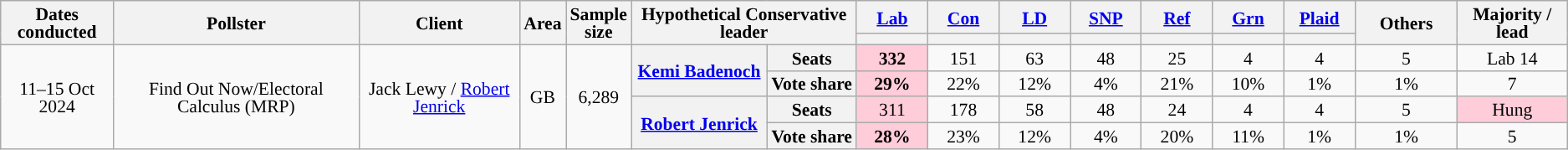<table class="wikitable mw-datatable" style="text-align:center; font-size:90%; line-height:14px;">
<tr>
<th rowspan="2" class="unsortable">Dates<br>conducted</th>
<th rowspan="2" class="unsortable">Pollster</th>
<th rowspan="2" class="unsortable">Client</th>
<th rowspan="2" class="unsortable">Area</th>
<th rowspan="2" class="unsortable" data-sort-type="number">Sample<br>size</th>
<th colspan="2" rowspan="2" class="unsortable">Hypothetical Conservative leader</th>
<th class="unsortable" style="width:50px;"><a href='#'>Lab</a></th>
<th class="unsortable" style="width:50px;"><a href='#'>Con</a></th>
<th class="unsortable" style="width:50px;"><a href='#'>LD</a></th>
<th class="unsortable" style="width:50px;"><a href='#'>SNP</a></th>
<th class="unsortable" style="width:50px;"><a href='#'>Ref</a></th>
<th class="unsortable" style="width:50px;"><a href='#'>Grn</a></th>
<th class="unsortable" style="width:50px;"><a href='#'>Plaid</a></th>
<th rowspan="2" class="unsortable" style="width:75px;">Others</th>
<th rowspan="2" data-sort-type="number">Majority / lead</th>
</tr>
<tr>
<th data-sort-type="number" style="background:"></th>
<th data-sort-type="number" style="background:"></th>
<th data-sort-type="number" style="background:"></th>
<th data-sort-type="number" style="background:"></th>
<th data-sort-type="number" style="background:"></th>
<th data-sort-type="number" style="background:"></th>
<th data-sort-type="number" style="background:"></th>
</tr>
<tr>
<td rowspan="4" data-sort-value="2024-10-15">11–15 Oct 2024</td>
<td rowspan="4">Find Out Now/Electoral Calculus (MRP)</td>
<td rowspan="4">Jack Lewy / <a href='#'>Robert Jenrick</a></td>
<td rowspan="4">GB</td>
<td rowspan="4">6,289</td>
<th rowspan="2"><a href='#'>Kemi Badenoch</a></th>
<th>Seats</th>
<td style="background:#ffccd9; color:black;"><strong>332</strong></td>
<td>151</td>
<td>63</td>
<td>48</td>
<td>25</td>
<td>4</td>
<td>4</td>
<td>5</td>
<td style="background:">Lab 14</td>
</tr>
<tr>
<th>Vote share</th>
<td style="background:#ffccd9; color:black;"><strong>29%</strong></td>
<td>22%</td>
<td>12%</td>
<td>4%</td>
<td>21%</td>
<td>10%</td>
<td>1%</td>
<td>1%</td>
<td style="background:">7</td>
</tr>
<tr>
<th rowspan="2"><a href='#'>Robert Jenrick</a></th>
<th>Seats</th>
<td style="background:#ffccd9; color:black;">311</td>
<td>178</td>
<td>58</td>
<td>48</td>
<td>24</td>
<td>4</td>
<td>4</td>
<td>5</td>
<td style="background:#ffccd9; ">Hung </td>
</tr>
<tr>
<th>Vote share</th>
<td style="background:#ffccd9; color:black;"><strong>28%</strong></td>
<td>23%</td>
<td>12%</td>
<td>4%</td>
<td>20%</td>
<td>11%</td>
<td>1%</td>
<td>1%</td>
<td style="background:">5</td>
</tr>
</table>
